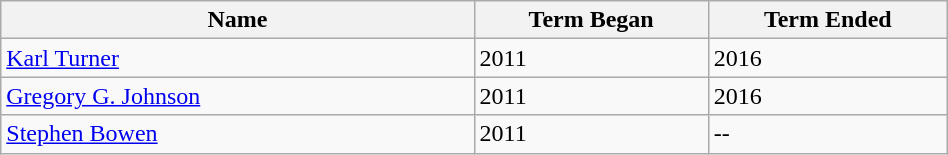<table class="wikitable sortable" style="width:50%">
<tr>
<th width="50%">Name</th>
<th width="*">Term Began</th>
<th width="*">Term Ended</th>
</tr>
<tr>
<td><a href='#'>Karl Turner</a></td>
<td>2011</td>
<td>2016</td>
</tr>
<tr>
<td><a href='#'>Gregory G. Johnson</a></td>
<td>2011</td>
<td>2016</td>
</tr>
<tr>
<td><a href='#'>Stephen Bowen</a></td>
<td>2011</td>
<td>--</td>
</tr>
</table>
